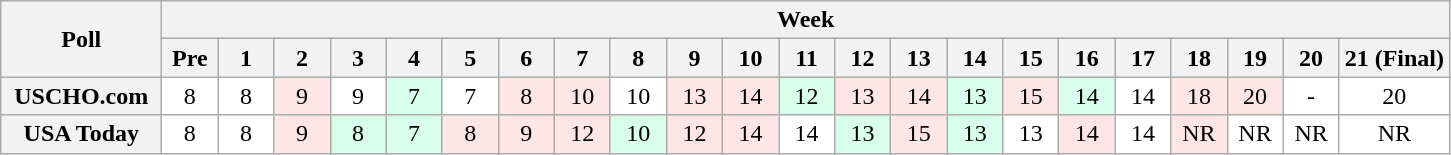<table class="wikitable" style="white-space:nowrap;">
<tr>
<th scope="col" width="100" rowspan="2">Poll</th>
<th colspan="24">Week</th>
</tr>
<tr>
<th scope="col" width="30">Pre</th>
<th scope="col" width="30">1</th>
<th scope="col" width="30">2</th>
<th scope="col" width="30">3</th>
<th scope="col" width="30">4</th>
<th scope="col" width="30">5</th>
<th scope="col" width="30">6</th>
<th scope="col" width="30">7</th>
<th scope="col" width="30">8</th>
<th scope="col" width="30">9</th>
<th scope="col" width="30">10</th>
<th scope="col" width="30">11</th>
<th scope="col" width="30">12</th>
<th scope="col" width="30">13</th>
<th scope="col" width="30">14</th>
<th scope="col" width="30">15</th>
<th scope="col" width="30">16</th>
<th scope="col" width="30">17</th>
<th scope="col" width="30">18</th>
<th scope="col" width="30">19</th>
<th scope="col" width="30">20</th>
<th scope="col" width="30">21 (Final)</th>
</tr>
<tr style="text-align:center;">
<th>USCHO.com</th>
<td bgcolor=FFFFFF>8</td>
<td bgcolor=FFFFFF>8</td>
<td bgcolor=FFE6E6>9</td>
<td bgcolor=FFFFFF>9</td>
<td bgcolor=D8FFEB>7</td>
<td bgcolor=FFFFFF>7</td>
<td bgcolor=FFE6E6>8</td>
<td bgcolor=FFE6E6>10</td>
<td bgcolor=FFFFFF>10</td>
<td bgcolor=FFE6E6>13</td>
<td bgcolor=FFE6E6>14</td>
<td bgcolor=D8FFEB>12</td>
<td bgcolor=FFE6E6>13</td>
<td bgcolor=FFE6E6>14</td>
<td bgcolor=D8FFEB>13</td>
<td bgcolor=FFE6E6>15</td>
<td bgcolor=D8FFEB>14</td>
<td bgcolor=FFFFFF>14</td>
<td bgcolor=FFE6E6>18</td>
<td bgcolor=FFE6E6>20</td>
<td bgcolor=FFFFFF>-</td>
<td bgcolor=FFFFFF>20</td>
</tr>
<tr style="text-align:center;">
<th>USA Today</th>
<td bgcolor=FFFFFF>8</td>
<td bgcolor=FFFFFF>8</td>
<td bgcolor=FFE6E6>9</td>
<td bgcolor=D8FFEB>8</td>
<td bgcolor=D8FFEB>7</td>
<td bgcolor=FFE6E6>8</td>
<td bgcolor=FFE6E6>9</td>
<td bgcolor=FFE6E6>12</td>
<td bgcolor=D8FFEB>10</td>
<td bgcolor=FFE6E6>12</td>
<td bgcolor=FFE6E6>14</td>
<td bgcolor=FFFFFF>14</td>
<td bgcolor=D8FFEB>13</td>
<td bgcolor=FFE6E6>15</td>
<td bgcolor=D8FFEB>13</td>
<td bgcolor=FFFFFF>13</td>
<td bgcolor=FFE6E6>14</td>
<td bgcolor=FFFFFF>14</td>
<td bgcolor=FFE6E6>NR</td>
<td bgcolor=FFFFFF>NR</td>
<td bgcolor=FFFFFF>NR</td>
<td bgcolor=FFFFFF>NR</td>
</tr>
</table>
